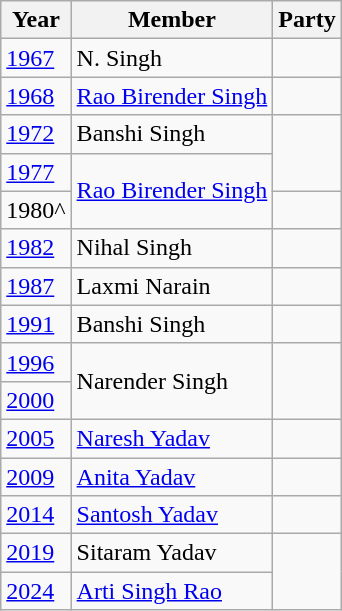<table class="wikitable">
<tr>
<th>Year</th>
<th>Member</th>
<th colspan="2">Party</th>
</tr>
<tr>
<td><a href='#'>1967</a></td>
<td>N. Singh</td>
<td></td>
</tr>
<tr>
<td><a href='#'>1968</a></td>
<td><a href='#'>Rao Birender Singh</a></td>
<td></td>
</tr>
<tr>
<td><a href='#'>1972</a></td>
<td>Banshi Singh</td>
</tr>
<tr>
<td><a href='#'>1977</a></td>
<td rowspan=2><a href='#'>Rao Birender Singh</a></td>
</tr>
<tr>
<td>1980^</td>
<td></td>
</tr>
<tr>
<td><a href='#'>1982</a></td>
<td>Nihal Singh</td>
<td></td>
</tr>
<tr>
<td><a href='#'>1987</a></td>
<td>Laxmi Narain</td>
<td></td>
</tr>
<tr>
<td><a href='#'>1991</a></td>
<td>Banshi Singh</td>
<td></td>
</tr>
<tr>
<td><a href='#'>1996</a></td>
<td rowspan=2>Narender Singh</td>
</tr>
<tr>
<td><a href='#'>2000</a></td>
</tr>
<tr>
<td><a href='#'>2005</a></td>
<td><a href='#'>Naresh Yadav</a></td>
<td></td>
</tr>
<tr>
<td><a href='#'>2009</a></td>
<td><a href='#'>Anita Yadav</a></td>
<td></td>
</tr>
<tr>
<td><a href='#'>2014</a></td>
<td><a href='#'>Santosh Yadav</a></td>
<td></td>
</tr>
<tr>
<td><a href='#'>2019</a></td>
<td>Sitaram Yadav</td>
</tr>
<tr>
<td><a href='#'>2024</a></td>
<td><a href='#'>Arti Singh Rao</a></td>
</tr>
</table>
